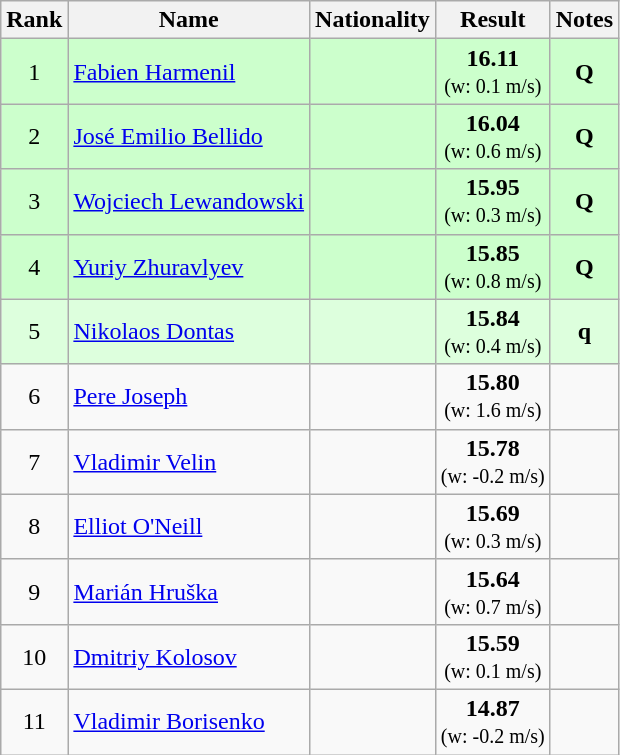<table class="wikitable sortable" style="text-align:center">
<tr>
<th>Rank</th>
<th>Name</th>
<th>Nationality</th>
<th>Result</th>
<th>Notes</th>
</tr>
<tr bgcolor=ccffcc>
<td>1</td>
<td align=left><a href='#'>Fabien Harmenil</a></td>
<td align=left></td>
<td><strong>16.11</strong><br><small>(w: 0.1 m/s)</small></td>
<td><strong>Q</strong></td>
</tr>
<tr bgcolor=ccffcc>
<td>2</td>
<td align=left><a href='#'>José Emilio Bellido</a></td>
<td align=left></td>
<td><strong>16.04</strong><br><small>(w: 0.6 m/s)</small></td>
<td><strong>Q</strong></td>
</tr>
<tr bgcolor=ccffcc>
<td>3</td>
<td align=left><a href='#'>Wojciech Lewandowski</a></td>
<td align=left></td>
<td><strong>15.95</strong><br><small>(w: 0.3 m/s)</small></td>
<td><strong>Q</strong></td>
</tr>
<tr bgcolor=ccffcc>
<td>4</td>
<td align=left><a href='#'>Yuriy Zhuravlyev</a></td>
<td align=left></td>
<td><strong>15.85</strong><br><small>(w: 0.8 m/s)</small></td>
<td><strong>Q</strong></td>
</tr>
<tr bgcolor=ddffdd>
<td>5</td>
<td align=left><a href='#'>Nikolaos Dontas</a></td>
<td align=left></td>
<td><strong>15.84</strong><br><small>(w: 0.4 m/s)</small></td>
<td><strong>q</strong></td>
</tr>
<tr>
<td>6</td>
<td align=left><a href='#'>Pere Joseph</a></td>
<td align=left></td>
<td><strong>15.80</strong><br><small>(w: 1.6 m/s)</small></td>
<td></td>
</tr>
<tr>
<td>7</td>
<td align=left><a href='#'>Vladimir Velin</a></td>
<td align=left></td>
<td><strong>15.78</strong><br><small>(w: -0.2 m/s)</small></td>
<td></td>
</tr>
<tr>
<td>8</td>
<td align=left><a href='#'>Elliot O'Neill</a></td>
<td align=left></td>
<td><strong>15.69</strong><br><small>(w: 0.3 m/s)</small></td>
<td></td>
</tr>
<tr>
<td>9</td>
<td align=left><a href='#'>Marián Hruška</a></td>
<td align=left></td>
<td><strong>15.64</strong><br><small>(w: 0.7 m/s)</small></td>
<td></td>
</tr>
<tr>
<td>10</td>
<td align=left><a href='#'>Dmitriy Kolosov</a></td>
<td align=left></td>
<td><strong>15.59</strong><br><small>(w: 0.1 m/s)</small></td>
<td></td>
</tr>
<tr>
<td>11</td>
<td align=left><a href='#'>Vladimir Borisenko</a></td>
<td align=left></td>
<td><strong>14.87</strong><br><small>(w: -0.2 m/s)</small></td>
<td></td>
</tr>
</table>
